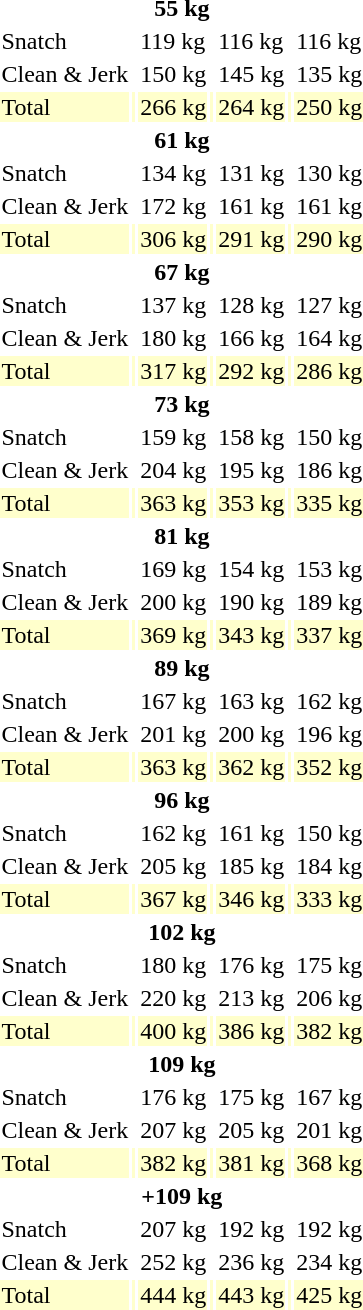<table>
<tr>
<th colspan=7>55 kg</th>
</tr>
<tr>
<td>Snatch</td>
<td></td>
<td>119 kg</td>
<td></td>
<td>116 kg</td>
<td></td>
<td>116 kg</td>
</tr>
<tr>
<td>Clean & Jerk</td>
<td></td>
<td>150 kg</td>
<td></td>
<td>145 kg</td>
<td></td>
<td>135 kg</td>
</tr>
<tr bgcolor=ffffcc>
<td>Total</td>
<td></td>
<td>266 kg</td>
<td></td>
<td>264 kg</td>
<td></td>
<td>250 kg</td>
</tr>
<tr>
<th colspan=7>61 kg</th>
</tr>
<tr>
<td>Snatch</td>
<td></td>
<td>134 kg</td>
<td></td>
<td>131 kg</td>
<td></td>
<td>130 kg</td>
</tr>
<tr>
<td>Clean & Jerk</td>
<td></td>
<td>172 kg</td>
<td></td>
<td>161 kg</td>
<td></td>
<td>161 kg</td>
</tr>
<tr bgcolor=ffffcc>
<td>Total</td>
<td></td>
<td>306 kg</td>
<td></td>
<td>291 kg</td>
<td></td>
<td>290 kg</td>
</tr>
<tr>
<th colspan=7>67 kg</th>
</tr>
<tr>
<td>Snatch</td>
<td></td>
<td>137 kg</td>
<td></td>
<td>128 kg</td>
<td></td>
<td>127 kg</td>
</tr>
<tr>
<td>Clean & Jerk</td>
<td></td>
<td>180 kg</td>
<td></td>
<td>166 kg</td>
<td></td>
<td>164 kg</td>
</tr>
<tr bgcolor=ffffcc>
<td>Total</td>
<td></td>
<td>317 kg</td>
<td></td>
<td>292 kg</td>
<td></td>
<td>286 kg</td>
</tr>
<tr>
<th colspan=7>73 kg</th>
</tr>
<tr>
<td>Snatch</td>
<td></td>
<td>159 kg</td>
<td></td>
<td>158 kg</td>
<td></td>
<td>150 kg</td>
</tr>
<tr>
<td>Clean & Jerk</td>
<td></td>
<td>204 kg<br></td>
<td></td>
<td>195 kg</td>
<td></td>
<td>186 kg</td>
</tr>
<tr bgcolor=ffffcc>
<td>Total</td>
<td></td>
<td>363 kg</td>
<td></td>
<td>353 kg</td>
<td></td>
<td>335 kg</td>
</tr>
<tr>
<th colspan=7>81 kg</th>
</tr>
<tr>
<td>Snatch</td>
<td></td>
<td>169 kg</td>
<td></td>
<td>154 kg</td>
<td></td>
<td>153 kg</td>
</tr>
<tr>
<td>Clean & Jerk</td>
<td></td>
<td>200 kg</td>
<td></td>
<td>190 kg</td>
<td></td>
<td>189 kg</td>
</tr>
<tr bgcolor=ffffcc>
<td>Total</td>
<td></td>
<td>369 kg</td>
<td></td>
<td>343 kg</td>
<td></td>
<td>337 kg</td>
</tr>
<tr>
<th colspan=7>89 kg</th>
</tr>
<tr>
<td>Snatch</td>
<td></td>
<td>167 kg</td>
<td></td>
<td>163 kg</td>
<td></td>
<td>162 kg</td>
</tr>
<tr>
<td>Clean & Jerk</td>
<td></td>
<td>201 kg</td>
<td></td>
<td>200 kg</td>
<td></td>
<td>196 kg</td>
</tr>
<tr bgcolor=ffffcc>
<td>Total</td>
<td></td>
<td>363 kg</td>
<td></td>
<td>362 kg</td>
<td></td>
<td>352 kg</td>
</tr>
<tr>
<th colspan=7>96 kg</th>
</tr>
<tr>
<td>Snatch</td>
<td></td>
<td>162 kg</td>
<td></td>
<td>161 kg</td>
<td></td>
<td>150 kg</td>
</tr>
<tr>
<td>Clean & Jerk</td>
<td></td>
<td>205 kg</td>
<td></td>
<td>185 kg</td>
<td></td>
<td>184 kg</td>
</tr>
<tr bgcolor=ffffcc>
<td>Total</td>
<td></td>
<td>367 kg</td>
<td></td>
<td>346 kg</td>
<td></td>
<td>333 kg</td>
</tr>
<tr>
<th colspan=7>102 kg</th>
</tr>
<tr>
<td>Snatch</td>
<td></td>
<td>180 kg</td>
<td></td>
<td>176 kg</td>
<td></td>
<td>175 kg</td>
</tr>
<tr>
<td>Clean & Jerk</td>
<td></td>
<td>220 kg</td>
<td></td>
<td>213 kg</td>
<td></td>
<td>206 kg</td>
</tr>
<tr bgcolor=ffffcc>
<td>Total</td>
<td></td>
<td>400 kg</td>
<td></td>
<td>386 kg</td>
<td></td>
<td>382 kg</td>
</tr>
<tr>
<th colspan=7>109 kg</th>
</tr>
<tr>
<td>Snatch</td>
<td></td>
<td>176 kg</td>
<td></td>
<td>175 kg</td>
<td></td>
<td>167 kg</td>
</tr>
<tr>
<td>Clean & Jerk</td>
<td></td>
<td>207 kg</td>
<td></td>
<td>205 kg</td>
<td></td>
<td>201 kg</td>
</tr>
<tr bgcolor=ffffcc>
<td>Total</td>
<td></td>
<td>382 kg</td>
<td></td>
<td>381 kg</td>
<td></td>
<td>368 kg</td>
</tr>
<tr>
<th colspan=7>+109 kg</th>
</tr>
<tr>
<td>Snatch</td>
<td></td>
<td>207 kg</td>
<td></td>
<td>192 kg</td>
<td></td>
<td>192 kg</td>
</tr>
<tr>
<td>Clean & Jerk</td>
<td></td>
<td>252 kg<br></td>
<td></td>
<td>236 kg</td>
<td></td>
<td>234 kg</td>
</tr>
<tr bgcolor=ffffcc>
<td>Total</td>
<td></td>
<td>444 kg</td>
<td></td>
<td>443 kg</td>
<td></td>
<td>425 kg</td>
</tr>
</table>
